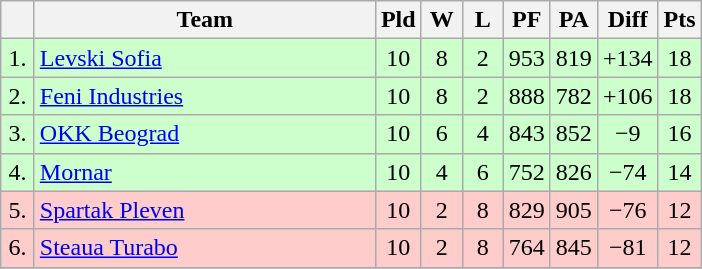<table class="wikitable" style="text-align:center">
<tr>
<th width=15></th>
<th width=220>Team</th>
<th width=20>Pld</th>
<th width=20>W</th>
<th width=20>L</th>
<th width=20>PF</th>
<th width=20>PA</th>
<th width=30>Diff</th>
<th width=20>Pts</th>
</tr>
<tr bgcolor=#ccffcc>
<td>1.</td>
<td align=left> <a href='#'>Levski Sofia</a></td>
<td>10</td>
<td>8</td>
<td>2</td>
<td>953</td>
<td>819</td>
<td>+134</td>
<td>18</td>
</tr>
<tr bgcolor=#ccffcc>
<td>2.</td>
<td align=left> <a href='#'>Feni Industries</a></td>
<td>10</td>
<td>8</td>
<td>2</td>
<td>888</td>
<td>782</td>
<td>+106</td>
<td>18</td>
</tr>
<tr bgcolor=#ccffcc>
<td>3.</td>
<td align=left> <a href='#'>OKK Beograd</a></td>
<td>10</td>
<td>6</td>
<td>4</td>
<td>843</td>
<td>852</td>
<td>−9</td>
<td>16</td>
</tr>
<tr bgcolor=#ccffcc>
<td>4.</td>
<td align=left> <a href='#'>Mornar</a></td>
<td>10</td>
<td>4</td>
<td>6</td>
<td>752</td>
<td>826</td>
<td>−74</td>
<td>14</td>
</tr>
<tr bgcolor=#ffcccc>
<td>5.</td>
<td align=left> <a href='#'>Spartak Pleven</a></td>
<td>10</td>
<td>2</td>
<td>8</td>
<td>829</td>
<td>905</td>
<td>−76</td>
<td>12</td>
</tr>
<tr bgcolor=#ffcccc>
<td>6.</td>
<td align=left> <a href='#'>Steaua Turabo</a></td>
<td>10</td>
<td>2</td>
<td>8</td>
<td>764</td>
<td>845</td>
<td>−81</td>
<td>12</td>
</tr>
<tr>
</tr>
</table>
